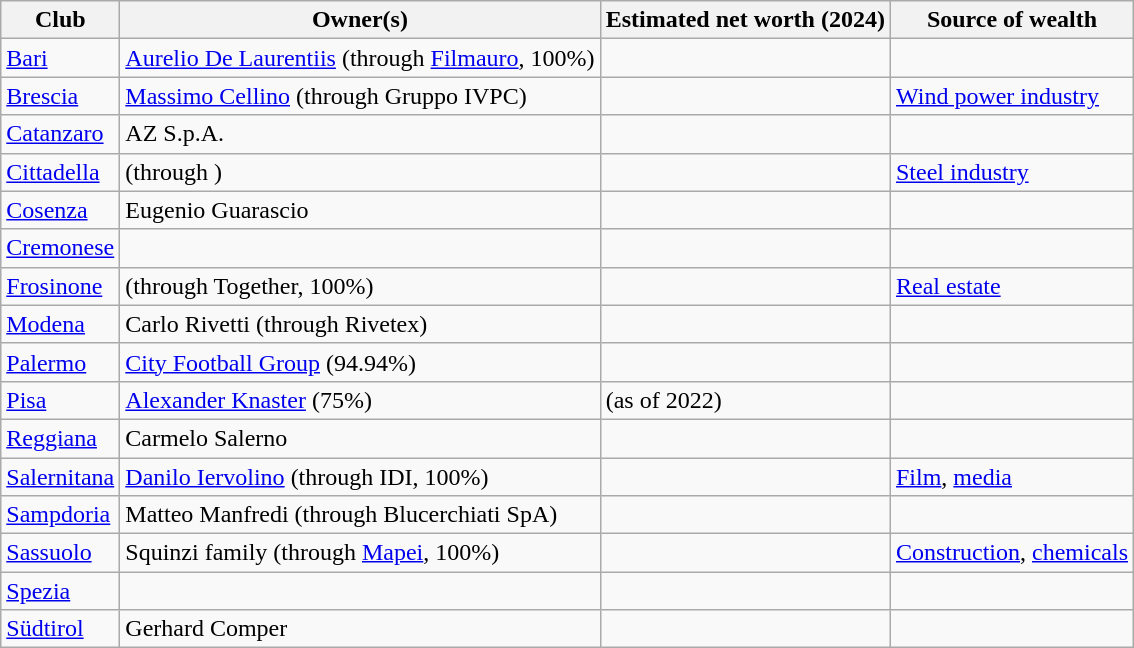<table class="wikitable sortable">
<tr>
<th>Club</th>
<th>Owner(s)</th>
<th>Estimated net worth (2024)</th>
<th>Source of wealth</th>
</tr>
<tr>
<td><a href='#'>Bari</a></td>
<td> <a href='#'>Aurelio De Laurentiis</a> (through <a href='#'>Filmauro</a>, 100%)</td>
<td></td>
<td></td>
</tr>
<tr>
<td><a href='#'>Brescia</a></td>
<td> <a href='#'>Massimo Cellino</a> (through Gruppo IVPC)</td>
<td></td>
<td><a href='#'>Wind power industry</a></td>
</tr>
<tr>
<td><a href='#'>Catanzaro</a></td>
<td> AZ S.p.A.</td>
<td></td>
<td></td>
</tr>
<tr>
<td><a href='#'>Cittadella</a></td>
<td>  (through )</td>
<td></td>
<td><a href='#'>Steel industry</a></td>
</tr>
<tr>
<td><a href='#'>Cosenza</a></td>
<td> Eugenio Guarascio</td>
<td></td>
<td></td>
</tr>
<tr>
<td><a href='#'>Cremonese</a></td>
<td> </td>
<td></td>
<td></td>
</tr>
<tr>
<td><a href='#'>Frosinone</a></td>
<td>  (through Together, 100%)</td>
<td></td>
<td><a href='#'>Real estate</a></td>
</tr>
<tr>
<td><a href='#'>Modena</a></td>
<td> Carlo Rivetti (through Rivetex)</td>
<td></td>
<td></td>
</tr>
<tr>
<td><a href='#'>Palermo</a></td>
<td> <a href='#'>City Football Group</a> (94.94%)</td>
<td></td>
<td></td>
</tr>
<tr>
<td><a href='#'>Pisa</a></td>
<td> <a href='#'>Alexander Knaster</a> (75%)</td>
<td> (as of 2022)</td>
<td></td>
</tr>
<tr>
<td><a href='#'>Reggiana</a></td>
<td> Carmelo Salerno</td>
<td></td>
<td></td>
</tr>
<tr>
<td><a href='#'>Salernitana</a></td>
<td> <a href='#'>Danilo Iervolino</a> (through IDI, 100%)</td>
<td></td>
<td><a href='#'>Film</a>, <a href='#'>media</a></td>
</tr>
<tr>
<td><a href='#'>Sampdoria</a></td>
<td> Matteo Manfredi (through Blucerchiati SpA)</td>
<td></td>
<td></td>
</tr>
<tr>
<td><a href='#'>Sassuolo</a></td>
<td> Squinzi family (through <a href='#'>Mapei</a>, 100%)</td>
<td></td>
<td><a href='#'>Construction</a>, <a href='#'>chemicals</a></td>
</tr>
<tr>
<td><a href='#'>Spezia</a></td>
<td> </td>
<td></td>
<td></td>
</tr>
<tr>
<td><a href='#'>Südtirol</a></td>
<td> Gerhard Comper</td>
<td></td>
<td></td>
</tr>
</table>
